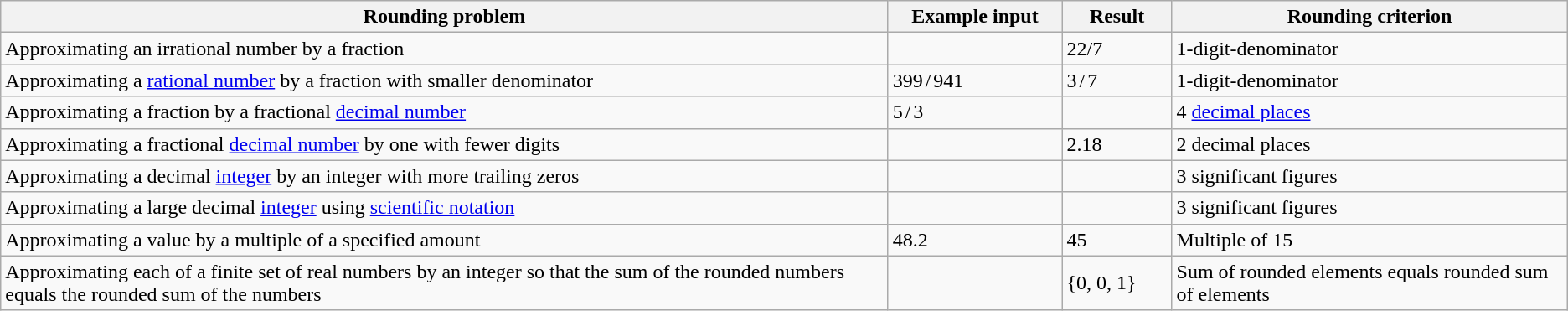<table class="wikitable" style="min-width: 40em">
<tr>
<th>Rounding problem</th>
<th style="width: 8.2em">Example input</th>
<th style="width: 5em">Result</th>
<th>Rounding criterion</th>
</tr>
<tr>
<td>Approximating an irrational number by a fraction</td>
<td><a href='#'></a></td>
<td>22/7</td>
<td style="white-space: nowrap;">1-digit-denominator</td>
</tr>
<tr>
<td>Approximating a <a href='#'>rational number</a> by a fraction with smaller denominator</td>
<td>399 / 941</td>
<td>3 / 7</td>
<td>1-digit-denominator</td>
</tr>
<tr>
<td>Approximating a fraction by a fractional <a href='#'>decimal number</a></td>
<td>5 / 3</td>
<td></td>
<td>4 <a href='#'>decimal places</a></td>
</tr>
<tr>
<td>Approximating a fractional <a href='#'>decimal number</a> by one with fewer digits</td>
<td></td>
<td>2.18</td>
<td>2 decimal places</td>
</tr>
<tr>
<td>Approximating a decimal <a href='#'>integer</a> by an integer with more trailing zeros</td>
<td></td>
<td></td>
<td>3 significant figures</td>
</tr>
<tr>
<td>Approximating a large decimal <a href='#'>integer</a> using <a href='#'>scientific notation</a></td>
<td></td>
<td></td>
<td>3 significant figures</td>
</tr>
<tr>
<td>Approximating a value by a multiple of a specified amount</td>
<td>48.2</td>
<td>45</td>
<td>Multiple of 15</td>
</tr>
<tr>
<td>Approximating each of a finite set of real numbers by an integer so that the sum of the rounded numbers equals the rounded sum of the numbers</td>
<td></td>
<td>{0, 0, 1}</td>
<td>Sum of rounded elements equals rounded sum of elements</td>
</tr>
</table>
